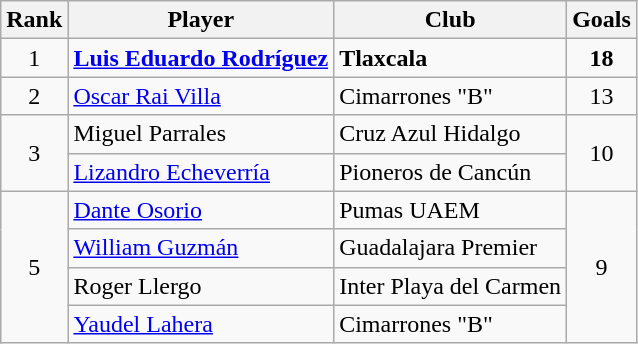<table class="wikitable">
<tr>
<th>Rank</th>
<th>Player</th>
<th>Club</th>
<th>Goals</th>
</tr>
<tr>
<td align=center rowspan=1>1</td>
<td> <strong><a href='#'>Luis Eduardo Rodríguez</a></strong></td>
<td><strong>Tlaxcala</strong></td>
<td align=center rowspan=1><strong>18</strong></td>
</tr>
<tr>
<td align=center rowspan=1>2</td>
<td> <a href='#'>Oscar Rai Villa</a></td>
<td>Cimarrones "B"</td>
<td align=center rowspan=1>13</td>
</tr>
<tr>
<td align=center rowspan=2>3</td>
<td> Miguel Parrales</td>
<td>Cruz Azul Hidalgo</td>
<td align=center rowspan=2>10</td>
</tr>
<tr>
<td> <a href='#'>Lizandro Echeverría</a></td>
<td>Pioneros de Cancún</td>
</tr>
<tr>
<td align=center rowspan=4>5</td>
<td> <a href='#'>Dante Osorio</a></td>
<td>Pumas UAEM</td>
<td align=center rowspan=4>9</td>
</tr>
<tr>
<td> <a href='#'>William Guzmán</a></td>
<td>Guadalajara Premier</td>
</tr>
<tr>
<td> Roger Llergo</td>
<td>Inter Playa del Carmen</td>
</tr>
<tr>
<td> <a href='#'>Yaudel Lahera</a></td>
<td>Cimarrones "B"</td>
</tr>
</table>
